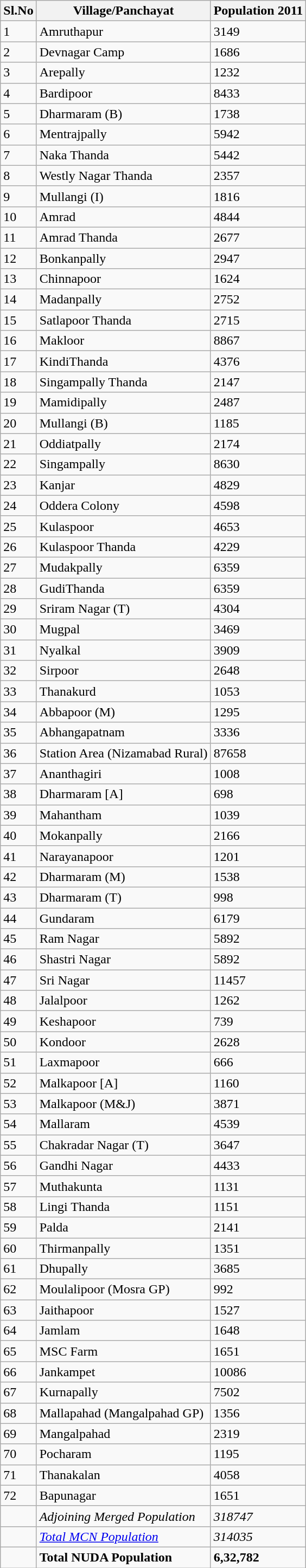<table class="wikitable">
<tr>
<th>Sl.No</th>
<th>Village/Panchayat</th>
<th>Population 2011</th>
</tr>
<tr>
<td>1</td>
<td>Amruthapur</td>
<td>3149</td>
</tr>
<tr>
<td>2</td>
<td>Devnagar Camp</td>
<td>1686</td>
</tr>
<tr>
<td>3</td>
<td>Arepally</td>
<td>1232</td>
</tr>
<tr>
<td>4</td>
<td>Bardipoor</td>
<td>8433</td>
</tr>
<tr>
<td>5</td>
<td>Dharmaram (B)</td>
<td>1738</td>
</tr>
<tr>
<td>6</td>
<td>Mentrajpally</td>
<td>5942</td>
</tr>
<tr>
<td>7</td>
<td>Naka Thanda</td>
<td>5442</td>
</tr>
<tr>
<td>8</td>
<td>Westly Nagar Thanda</td>
<td>2357</td>
</tr>
<tr>
<td>9</td>
<td>Mullangi (I)</td>
<td>1816</td>
</tr>
<tr>
<td>10</td>
<td>Amrad</td>
<td>4844</td>
</tr>
<tr>
<td>11</td>
<td>Amrad Thanda</td>
<td>2677</td>
</tr>
<tr>
<td>12</td>
<td>Bonkanpally</td>
<td>2947</td>
</tr>
<tr>
<td>13</td>
<td>Chinnapoor</td>
<td>1624</td>
</tr>
<tr>
<td>14</td>
<td>Madanpally</td>
<td>2752</td>
</tr>
<tr>
<td>15</td>
<td>Satlapoor Thanda</td>
<td>2715</td>
</tr>
<tr>
<td>16</td>
<td>Makloor</td>
<td>8867</td>
</tr>
<tr>
<td>17</td>
<td>KindiThanda</td>
<td>4376</td>
</tr>
<tr>
<td>18</td>
<td>Singampally Thanda</td>
<td>2147</td>
</tr>
<tr>
<td>19</td>
<td>Mamidipally</td>
<td>2487</td>
</tr>
<tr>
<td>20</td>
<td>Mullangi (B)</td>
<td>1185</td>
</tr>
<tr>
<td>21</td>
<td>Oddiatpally</td>
<td>2174</td>
</tr>
<tr>
<td>22</td>
<td>Singampally</td>
<td>8630</td>
</tr>
<tr>
<td>23</td>
<td>Kanjar</td>
<td>4829</td>
</tr>
<tr>
<td>24</td>
<td>Oddera Colony</td>
<td>4598</td>
</tr>
<tr>
<td>25</td>
<td>Kulaspoor</td>
<td>4653</td>
</tr>
<tr>
<td>26</td>
<td>Kulaspoor Thanda</td>
<td>4229</td>
</tr>
<tr>
<td>27</td>
<td>Mudakpally</td>
<td>6359</td>
</tr>
<tr>
<td>28</td>
<td>GudiThanda</td>
<td>6359</td>
</tr>
<tr>
<td>29</td>
<td>Sriram Nagar (T)</td>
<td>4304</td>
</tr>
<tr>
<td>30</td>
<td>Mugpal</td>
<td>3469</td>
</tr>
<tr>
<td>31</td>
<td>Nyalkal</td>
<td>3909</td>
</tr>
<tr>
<td>32</td>
<td>Sirpoor</td>
<td>2648</td>
</tr>
<tr>
<td>33</td>
<td>Thanakurd</td>
<td>1053</td>
</tr>
<tr>
<td>34</td>
<td>Abbapoor (M)</td>
<td>1295</td>
</tr>
<tr>
<td>35</td>
<td>Abhangapatnam</td>
<td>3336</td>
</tr>
<tr>
<td>36</td>
<td>Station Area (Nizamabad Rural)</td>
<td>87658</td>
</tr>
<tr>
<td>37</td>
<td>Ananthagiri</td>
<td>1008</td>
</tr>
<tr>
<td>38</td>
<td>Dharmaram [A]</td>
<td>698</td>
</tr>
<tr>
<td>39</td>
<td>Mahantham</td>
<td>1039</td>
</tr>
<tr>
<td>40</td>
<td>Mokanpally</td>
<td>2166</td>
</tr>
<tr>
<td>41</td>
<td>Narayanapoor</td>
<td>1201</td>
</tr>
<tr>
<td>42</td>
<td>Dharmaram (M)</td>
<td>1538</td>
</tr>
<tr>
<td>43</td>
<td>Dharmaram (T)</td>
<td>998</td>
</tr>
<tr>
<td>44</td>
<td>Gundaram</td>
<td>6179</td>
</tr>
<tr>
<td>45</td>
<td>Ram Nagar</td>
<td>5892</td>
</tr>
<tr>
<td>46</td>
<td>Shastri Nagar</td>
<td>5892</td>
</tr>
<tr>
<td>47</td>
<td>Sri Nagar</td>
<td>11457</td>
</tr>
<tr>
<td>48</td>
<td>Jalalpoor</td>
<td>1262</td>
</tr>
<tr>
<td>49</td>
<td>Keshapoor</td>
<td>739</td>
</tr>
<tr>
<td>50</td>
<td>Kondoor</td>
<td>2628</td>
</tr>
<tr>
<td>51</td>
<td>Laxmapoor</td>
<td>666</td>
</tr>
<tr>
<td>52</td>
<td>Malkapoor [A]</td>
<td>1160</td>
</tr>
<tr>
<td>53</td>
<td>Malkapoor (M&J)</td>
<td>3871</td>
</tr>
<tr>
<td>54</td>
<td>Mallaram</td>
<td>4539</td>
</tr>
<tr>
<td>55</td>
<td>Chakradar Nagar (T)</td>
<td>3647</td>
</tr>
<tr>
<td>56</td>
<td>Gandhi Nagar</td>
<td>4433</td>
</tr>
<tr>
<td>57</td>
<td>Muthakunta</td>
<td>1131</td>
</tr>
<tr>
<td>58</td>
<td>Lingi Thanda</td>
<td>1151</td>
</tr>
<tr>
<td>59</td>
<td>Palda</td>
<td>2141</td>
</tr>
<tr>
<td>60</td>
<td>Thirmanpally</td>
<td>1351</td>
</tr>
<tr>
<td>61</td>
<td>Dhupally</td>
<td>3685</td>
</tr>
<tr>
<td>62</td>
<td>Moulalipoor (Mosra GP)</td>
<td>992</td>
</tr>
<tr>
<td>63</td>
<td>Jaithapoor</td>
<td>1527</td>
</tr>
<tr>
<td>64</td>
<td>Jamlam</td>
<td>1648</td>
</tr>
<tr>
<td>65</td>
<td>MSC Farm</td>
<td>1651</td>
</tr>
<tr>
<td>66</td>
<td>Jankampet</td>
<td>10086</td>
</tr>
<tr>
<td>67</td>
<td>Kurnapally</td>
<td>7502</td>
</tr>
<tr>
<td>68</td>
<td>Mallapahad (Mangalpahad GP)</td>
<td>1356</td>
</tr>
<tr>
<td>69</td>
<td>Mangalpahad</td>
<td>2319</td>
</tr>
<tr>
<td>70</td>
<td>Pocharam</td>
<td>1195</td>
</tr>
<tr>
<td>71</td>
<td>Thanakalan</td>
<td>4058</td>
</tr>
<tr>
<td>72</td>
<td>Bapunagar</td>
<td>1651</td>
</tr>
<tr>
<td></td>
<td><em>Adjoining Merged Population</em></td>
<td><em>318747</em></td>
</tr>
<tr>
<td></td>
<td><em><a href='#'>Total MCN Population</a></em></td>
<td><em>314035</em></td>
</tr>
<tr>
<td></td>
<td><strong>Total NUDA Population</strong></td>
<td><strong>6,32,782</strong></td>
</tr>
</table>
